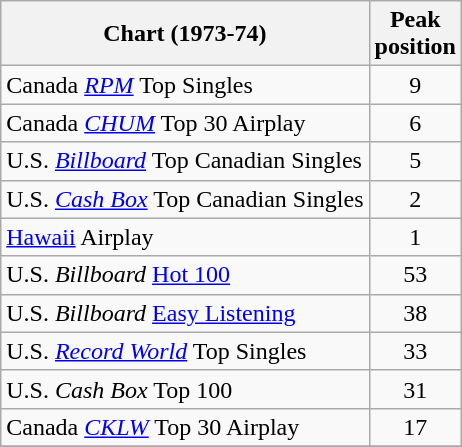<table class="wikitable sortable">
<tr>
<th align="left">Chart (1973-74)</th>
<th align="left">Peak<br>position</th>
</tr>
<tr>
<td>Canada <em><a href='#'>RPM</a></em> Top Singles</td>
<td style="text-align:center;">9</td>
</tr>
<tr>
<td>Canada <em><a href='#'>CHUM</a></em> Top 30 Airplay</td>
<td style="text-align:center;">6</td>
</tr>
<tr>
<td>U.S. <em><a href='#'>Billboard</a></em> Top Canadian Singles</td>
<td style="text-align:center;">5</td>
</tr>
<tr>
<td>U.S. <a href='#'><em>Cash Box</em></a> Top Canadian Singles</td>
<td style="text-align:center;">2</td>
</tr>
<tr>
<td><a href='#'>Hawaii</a> Airplay</td>
<td style="text-align:center;">1</td>
</tr>
<tr>
<td>U.S. <em>Billboard</em> <a href='#'>Hot 100</a></td>
<td style="text-align:center;">53</td>
</tr>
<tr>
<td>U.S. <em>Billboard</em> <a href='#'>Easy Listening</a></td>
<td style="text-align:center;">38</td>
</tr>
<tr>
<td>U.S. <em><a href='#'>Record World</a></em> Top Singles</td>
<td style="text-align:center;">33</td>
</tr>
<tr>
<td>U.S. <em>Cash Box</em> Top 100</td>
<td style="text-align:center;">31</td>
</tr>
<tr>
<td>Canada <em><a href='#'>CKLW</a></em> Top 30 Airplay</td>
<td style="text-align:center;">17</td>
</tr>
<tr>
</tr>
</table>
